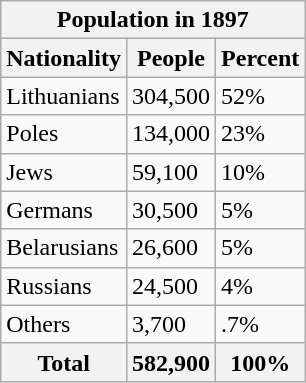<table class=wikitable align=left>
<tr>
<th colspan=3>Population in 1897</th>
</tr>
<tr>
<th>Nationality</th>
<th>People</th>
<th>Percent</th>
</tr>
<tr>
<td>Lithuanians</td>
<td>304,500</td>
<td>52%</td>
</tr>
<tr>
<td>Poles</td>
<td>134,000</td>
<td>23%</td>
</tr>
<tr>
<td>Jews</td>
<td>59,100</td>
<td>10%</td>
</tr>
<tr>
<td>Germans</td>
<td>30,500</td>
<td>5%</td>
</tr>
<tr>
<td>Belarusians</td>
<td>26,600</td>
<td>5%</td>
</tr>
<tr>
<td>Russians</td>
<td>24,500</td>
<td>4%</td>
</tr>
<tr>
<td>Others</td>
<td>3,700</td>
<td>.7%</td>
</tr>
<tr>
<th>Total</th>
<th>582,900</th>
<th>100%</th>
</tr>
</table>
